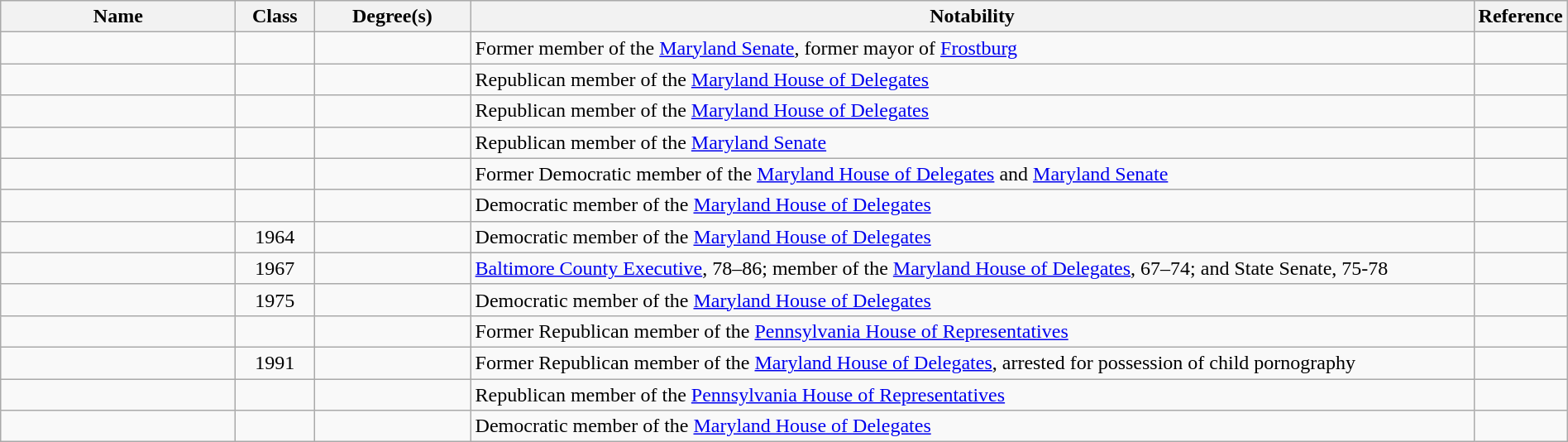<table class="wikitable sortable" style="width:100%">
<tr>
<th width="15%">Name</th>
<th width="5%">Class</th>
<th width="10%">Degree(s)</th>
<th width="*" class="unsortable">Notability</th>
<th width="5%" class="unsortable">Reference</th>
</tr>
<tr>
<td></td>
<td align="center"></td>
<td></td>
<td>Former member of the <a href='#'>Maryland Senate</a>, former mayor of <a href='#'>Frostburg</a></td>
<td align="center"></td>
</tr>
<tr>
<td></td>
<td align="center"></td>
<td></td>
<td>Republican member of the <a href='#'>Maryland House of Delegates</a></td>
<td align="center"></td>
</tr>
<tr>
<td></td>
<td align="center"></td>
<td></td>
<td>Republican member of the <a href='#'>Maryland House of Delegates</a></td>
<td align="center"></td>
</tr>
<tr>
<td></td>
<td align="center"></td>
<td></td>
<td>Republican member of the <a href='#'>Maryland Senate</a></td>
<td align="center"></td>
</tr>
<tr>
<td></td>
<td align="center"></td>
<td></td>
<td>Former Democratic member of the <a href='#'>Maryland House of Delegates</a> and <a href='#'>Maryland Senate</a></td>
<td align="center"></td>
</tr>
<tr>
<td></td>
<td align="center"></td>
<td></td>
<td>Democratic member of the <a href='#'>Maryland House of Delegates</a></td>
<td align="center"></td>
</tr>
<tr>
<td></td>
<td align="center">1964</td>
<td></td>
<td>Democratic member of the <a href='#'>Maryland House of Delegates</a></td>
<td align="center"></td>
</tr>
<tr>
<td></td>
<td align="center">1967</td>
<td></td>
<td><a href='#'>Baltimore County Executive</a>, 78–86; member of the <a href='#'>Maryland House of Delegates</a>, 67–74; and State Senate, 75-78</td>
<td align="center"></td>
</tr>
<tr>
<td></td>
<td align="center">1975</td>
<td></td>
<td>Democratic member of the <a href='#'>Maryland House of Delegates</a></td>
<td align="center"></td>
</tr>
<tr>
<td></td>
<td align="center"></td>
<td></td>
<td>Former Republican member of the <a href='#'>Pennsylvania House of Representatives</a></td>
<td align="center"></td>
</tr>
<tr>
<td></td>
<td align="center">1991</td>
<td></td>
<td>Former Republican member of the <a href='#'>Maryland House of Delegates</a>, arrested for possession of child pornography</td>
<td align="center"></td>
</tr>
<tr>
<td></td>
<td align="center"></td>
<td></td>
<td>Republican member of the <a href='#'>Pennsylvania House of Representatives</a></td>
<td align="center"></td>
</tr>
<tr>
<td></td>
<td align="center"></td>
<td></td>
<td>Democratic member of the <a href='#'>Maryland House of Delegates</a></td>
<td align="center"></td>
</tr>
</table>
